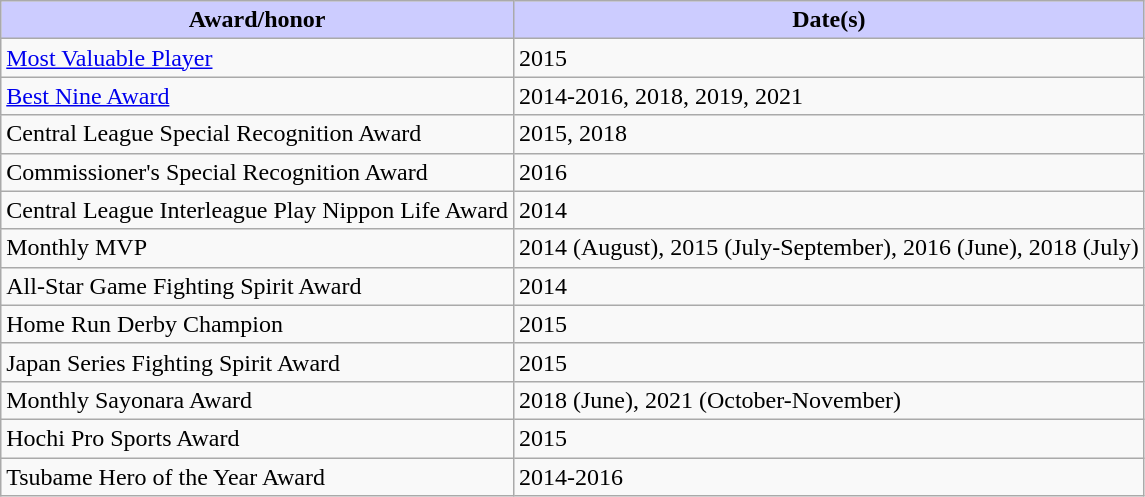<table class="wikitable sortable">
<tr>
<th style="background:#ccf;">Award/honor</th>
<th style="background:#ccf;">Date(s)</th>
</tr>
<tr>
<td><a href='#'>Most Valuable Player</a></td>
<td>2015</td>
</tr>
<tr>
<td><a href='#'>Best Nine Award</a></td>
<td>2014-2016, 2018, 2019, 2021</td>
</tr>
<tr>
<td>Central League Special Recognition Award</td>
<td>2015, 2018</td>
</tr>
<tr>
<td>Commissioner's Special Recognition Award</td>
<td>2016</td>
</tr>
<tr>
<td>Central League Interleague Play Nippon Life Award</td>
<td>2014</td>
</tr>
<tr>
<td>Monthly MVP</td>
<td>2014 (August), 2015 (July-September), 2016 (June), 2018 (July)</td>
</tr>
<tr>
<td>All-Star Game Fighting Spirit Award</td>
<td>2014</td>
</tr>
<tr>
<td>Home Run Derby Champion</td>
<td>2015</td>
</tr>
<tr>
<td>Japan Series Fighting Spirit Award</td>
<td>2015</td>
</tr>
<tr>
<td>Monthly Sayonara Award</td>
<td>2018 (June), 2021 (October-November)</td>
</tr>
<tr>
<td>Hochi Pro Sports Award</td>
<td>2015</td>
</tr>
<tr>
<td>Tsubame Hero of the Year Award</td>
<td>2014-2016</td>
</tr>
</table>
